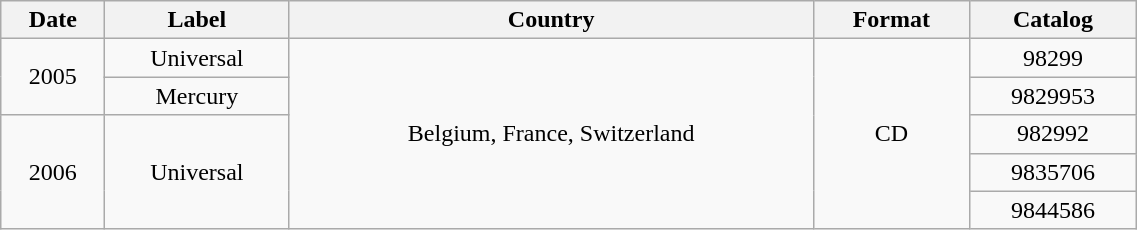<table class="wikitable" width="60%" border="1">
<tr>
<th>Date</th>
<th>Label</th>
<th>Country</th>
<th>Format</th>
<th>Catalog</th>
</tr>
<tr>
<td rowspan=2 align=center>2005</td>
<td rowspan=1 align=center>Universal</td>
<td rowspan=5 align=center>Belgium, France, Switzerland</td>
<td rowspan=5 align=center>CD</td>
<td align=center>98299</td>
</tr>
<tr>
<td align=center>Mercury</td>
<td align=center>9829953</td>
</tr>
<tr>
<td rowspan=3 align=center>2006</td>
<td rowspan=3 align=center>Universal</td>
<td align=center>982992</td>
</tr>
<tr>
<td align=center>9835706</td>
</tr>
<tr>
<td align=center>9844586</td>
</tr>
</table>
